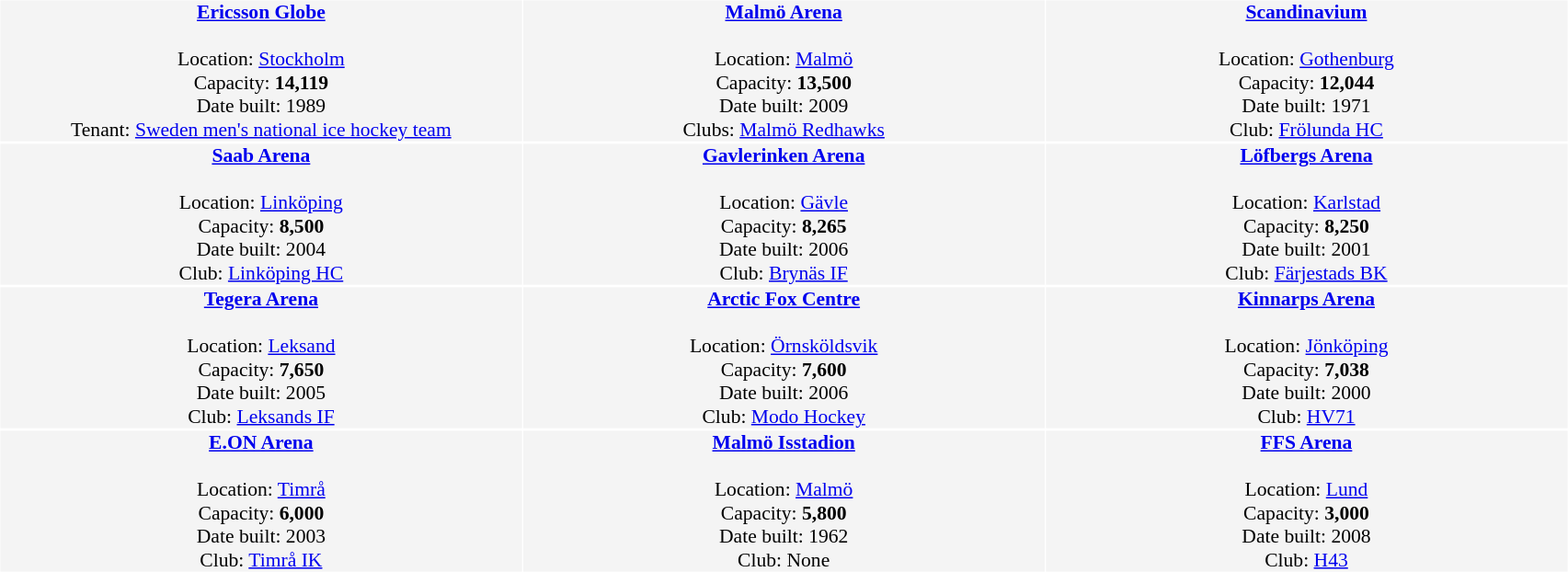<table border=0 cellspacing=1 cellpadding=0 style="font-size: 90%;" width=90%>
<tr>
<td width=33%></td>
<td width=33%></td>
<td width=33%></td>
</tr>
<tr align="center">
<td></td>
<td></td>
<td></td>
</tr>
<tr align="center" valign="top" bgcolor="#f4f4f4" style="border:1px solid #aaa;">
<td><strong><a href='#'>Ericsson Globe</a></strong><br><br>Location: <a href='#'>Stockholm</a><br>
Capacity: <strong>14,119</strong><br>
Date built: 1989<br>
Tenant: <a href='#'>Sweden men's national ice hockey team</a></td>
<td><strong><a href='#'>Malmö Arena</a></strong><br><br>Location: <a href='#'>Malmö</a><br>
Capacity: <strong>13,500</strong><br>
Date built: 2009<br>
Clubs: <a href='#'>Malmö Redhawks</a></td>
<td><strong><a href='#'>Scandinavium</a></strong><br><br>Location: <a href='#'>Gothenburg</a><br>
Capacity: <strong>12,044</strong><br>
Date built: 1971<br>
Club: <a href='#'>Frölunda HC</a><br></td>
</tr>
<tr align="center">
<td></td>
<td></td>
<td></td>
</tr>
<tr align="center" valign="top" bgcolor="#f4f4f4" style="border:1px solid #aaa;">
<td><strong><a href='#'>Saab Arena</a></strong><br><br>Location: <a href='#'>Linköping</a><br>
Capacity: <strong>8,500</strong><br>
Date built: 2004<br>
Club: <a href='#'>Linköping HC</a></td>
<td><strong><a href='#'>Gavlerinken Arena</a></strong><br><br>Location: <a href='#'>Gävle</a><br>
Capacity: <strong>8,265</strong><br>
Date built: 2006<br>
Club: <a href='#'>Brynäs IF</a></td>
<td><strong><a href='#'>Löfbergs Arena</a></strong><br><br>Location: <a href='#'>Karlstad</a><br>
Capacity: <strong>8,250</strong><br>
Date built: 2001<br>
Club: <a href='#'>Färjestads BK</a></td>
</tr>
<tr align="center">
<td></td>
<td></td>
<td></td>
</tr>
<tr align="center" valign="top" bgcolor="#f4f4f4" style="border:1px solid #aaa;">
<td><strong><a href='#'>Tegera Arena</a></strong><br><br>Location: <a href='#'>Leksand</a><br>
Capacity: <strong>7,650</strong><br>
Date built: 2005<br>
Club: <a href='#'>Leksands IF</a></td>
<td><strong><a href='#'>Arctic Fox Centre</a></strong><br><br>Location: <a href='#'>Örnsköldsvik</a><br>
Capacity: <strong>7,600</strong><br>
Date built: 2006<br>
Club: <a href='#'>Modo Hockey</a></td>
<td><strong><a href='#'>Kinnarps Arena</a></strong><br><br>Location: <a href='#'>Jönköping</a><br>
Capacity: <strong>7,038</strong><br>
Date built: 2000<br>
Club: <a href='#'>HV71</a></td>
</tr>
<tr align="center">
<td></td>
<td></td>
<td></td>
</tr>
<tr align="center" valign="top" bgcolor="#f4f4f4" style="border:1px solid #aaa;">
<td><strong><a href='#'>E.ON Arena</a></strong><br><br>Location: <a href='#'>Timrå</a><br>
Capacity: <strong>6,000</strong><br>
Date built: 2003<br>
Club: <a href='#'>Timrå IK</a></td>
<td><strong><a href='#'>Malmö Isstadion</a></strong><br><br>Location: <a href='#'>Malmö</a><br>
Capacity: <strong>5,800</strong><br>
Date built: 1962<br>
Club: None</td>
<td><strong><a href='#'>FFS Arena</a></strong><br><br>Location: <a href='#'>Lund</a><br>
Capacity: <strong>3,000</strong><br>
Date built: 2008<br>
Club: <a href='#'>H43</a></td>
</tr>
</table>
